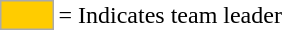<table>
<tr>
<td style="background-color:#FFCC00; border:1px solid #aaaaaa; width:2em;"></td>
<td>= Indicates team leader</td>
</tr>
</table>
